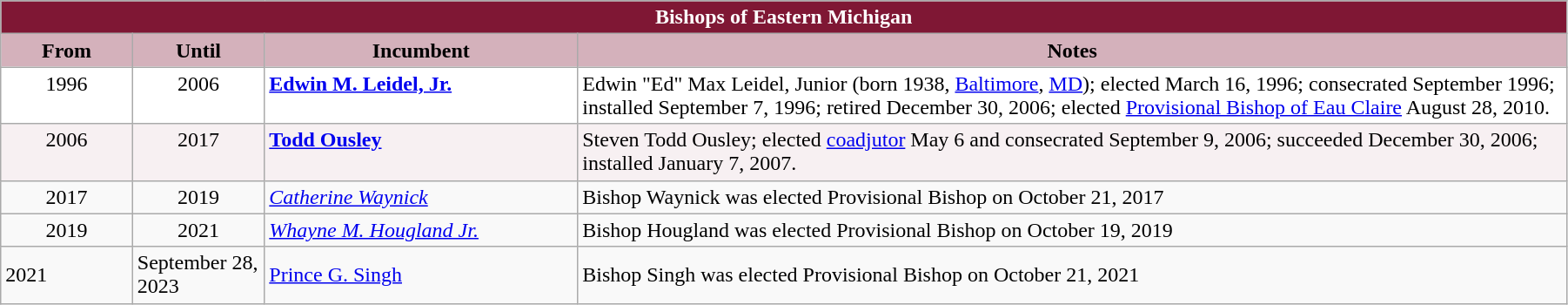<table class="wikitable" style="width: 95%;">
<tr>
<th colspan="4" style="background-color: #7F1734; color: white;">Bishops of Eastern Michigan</th>
</tr>
<tr>
<th style="background-color: #D4B1BB; width: 8%;">From</th>
<th style="background-color: #D4B1BB; width: 8%;">Until</th>
<th style="background-color: #D4B1BB; width: 19%;">Incumbent</th>
<th style="background-color: #D4B1BB; width: 60%;">Notes</th>
</tr>
<tr valign="top" style="background-color: white;">
<td style="text-align: center;">1996</td>
<td style="text-align: center;">2006</td>
<td><strong><a href='#'>Edwin M. Leidel, Jr.</a></strong></td>
<td>Edwin "Ed" Max Leidel, Junior (born 1938, <a href='#'>Baltimore</a>, <a href='#'>MD</a>); elected March 16, 1996; consecrated September 1996; installed September 7, 1996; retired December 30, 2006; elected <a href='#'>Provisional Bishop of Eau Claire</a> August 28, 2010.</td>
</tr>
<tr valign="top" style="background-color: #F7F0F2;">
<td style="text-align: center;">2006</td>
<td style="text-align: center;">2017</td>
<td><strong><a href='#'>Todd Ousley</a></strong></td>
<td>Steven Todd Ousley; elected <a href='#'>coadjutor</a> May 6 and consecrated September 9, 2006; succeeded December 30, 2006; installed January 7, 2007.</td>
</tr>
<tr>
<td style="text-align: center;">2017</td>
<td style="text-align: center;">2019</td>
<td><em><a href='#'>Catherine Waynick</a></em></td>
<td>Bishop Waynick was elected Provisional Bishop on October 21, 2017</td>
</tr>
<tr>
<td style="text-align: center;">2019</td>
<td style="text-align: center;">2021</td>
<td><em><a href='#'>Whayne M. Hougland Jr.</a></em></td>
<td>Bishop Hougland was elected Provisional Bishop on October 19, 2019</td>
</tr>
<tr>
<td>2021</td>
<td>September 28, 2023</td>
<td><a href='#'>Prince G. Singh</a></td>
<td>Bishop Singh was elected Provisional Bishop on October 21, 2021</td>
</tr>
</table>
